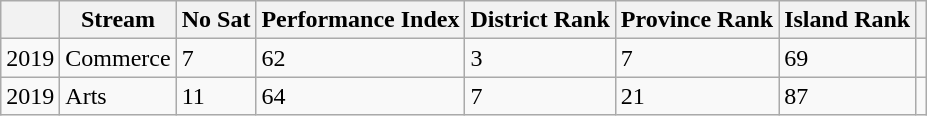<table class="wikitable">
<tr>
<th></th>
<th>Stream</th>
<th>No Sat</th>
<th>Performance Index</th>
<th>District Rank</th>
<th>Province Rank</th>
<th>Island Rank</th>
<th></th>
</tr>
<tr>
<td>2019</td>
<td>Commerce</td>
<td>7</td>
<td>62</td>
<td>3</td>
<td>7</td>
<td>69</td>
<td></td>
</tr>
<tr>
<td>2019</td>
<td>Arts</td>
<td>11</td>
<td>64</td>
<td>7</td>
<td>21</td>
<td>87</td>
<td></td>
</tr>
</table>
